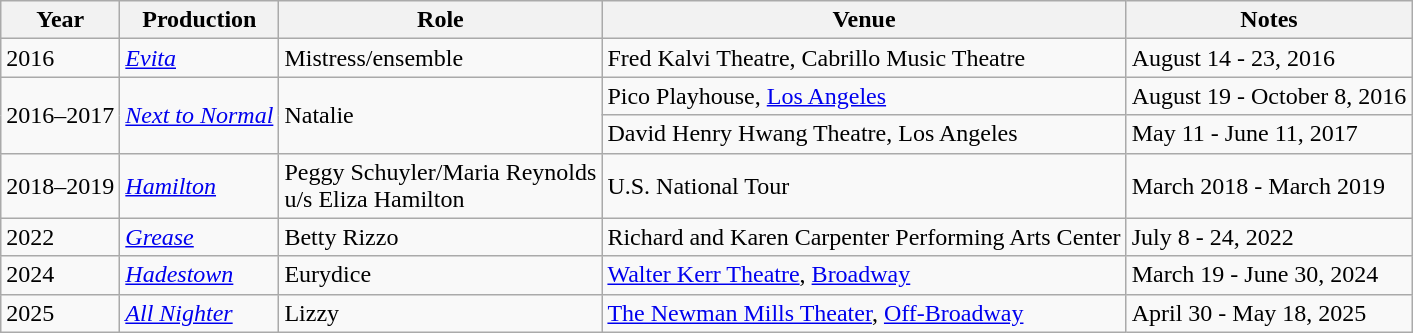<table class="wikitable sortable">
<tr>
<th>Year</th>
<th>Production</th>
<th>Role</th>
<th>Venue</th>
<th class="unsortable">Notes</th>
</tr>
<tr>
<td>2016</td>
<td><em><a href='#'>Evita</a></em></td>
<td>Mistress/ensemble</td>
<td>Fred Kalvi Theatre, Cabrillo Music Theatre</td>
<td>August 14 - 23, 2016</td>
</tr>
<tr>
<td rowspan=2>2016–2017</td>
<td rowspan=2><em><a href='#'>Next to Normal</a></em></td>
<td rowspan=2>Natalie</td>
<td>Pico Playhouse, <a href='#'>Los Angeles</a></td>
<td>August 19 - October 8, 2016</td>
</tr>
<tr>
<td>David Henry Hwang Theatre, Los Angeles</td>
<td>May 11 - June 11, 2017</td>
</tr>
<tr>
<td>2018–2019</td>
<td><em><a href='#'>Hamilton</a></em></td>
<td>Peggy Schuyler/Maria Reynolds<br>u/s Eliza Hamilton </td>
<td>U.S. National Tour</td>
<td>March 2018 - March 2019</td>
</tr>
<tr>
<td>2022</td>
<td><em><a href='#'>Grease</a></em></td>
<td>Betty Rizzo</td>
<td>Richard and Karen Carpenter Performing Arts Center</td>
<td>July 8 - 24, 2022</td>
</tr>
<tr>
<td>2024</td>
<td><em><a href='#'>Hadestown</a></em></td>
<td>Eurydice </td>
<td><a href='#'>Walter Kerr Theatre</a>, <a href='#'>Broadway</a></td>
<td>March 19 - June 30, 2024</td>
</tr>
<tr>
<td>2025</td>
<td><em><a href='#'>All Nighter</a></em></td>
<td>Lizzy </td>
<td><a href='#'>The Newman Mills Theater</a>, <a href='#'>Off-Broadway</a></td>
<td>April 30 - May 18, 2025</td>
</tr>
</table>
